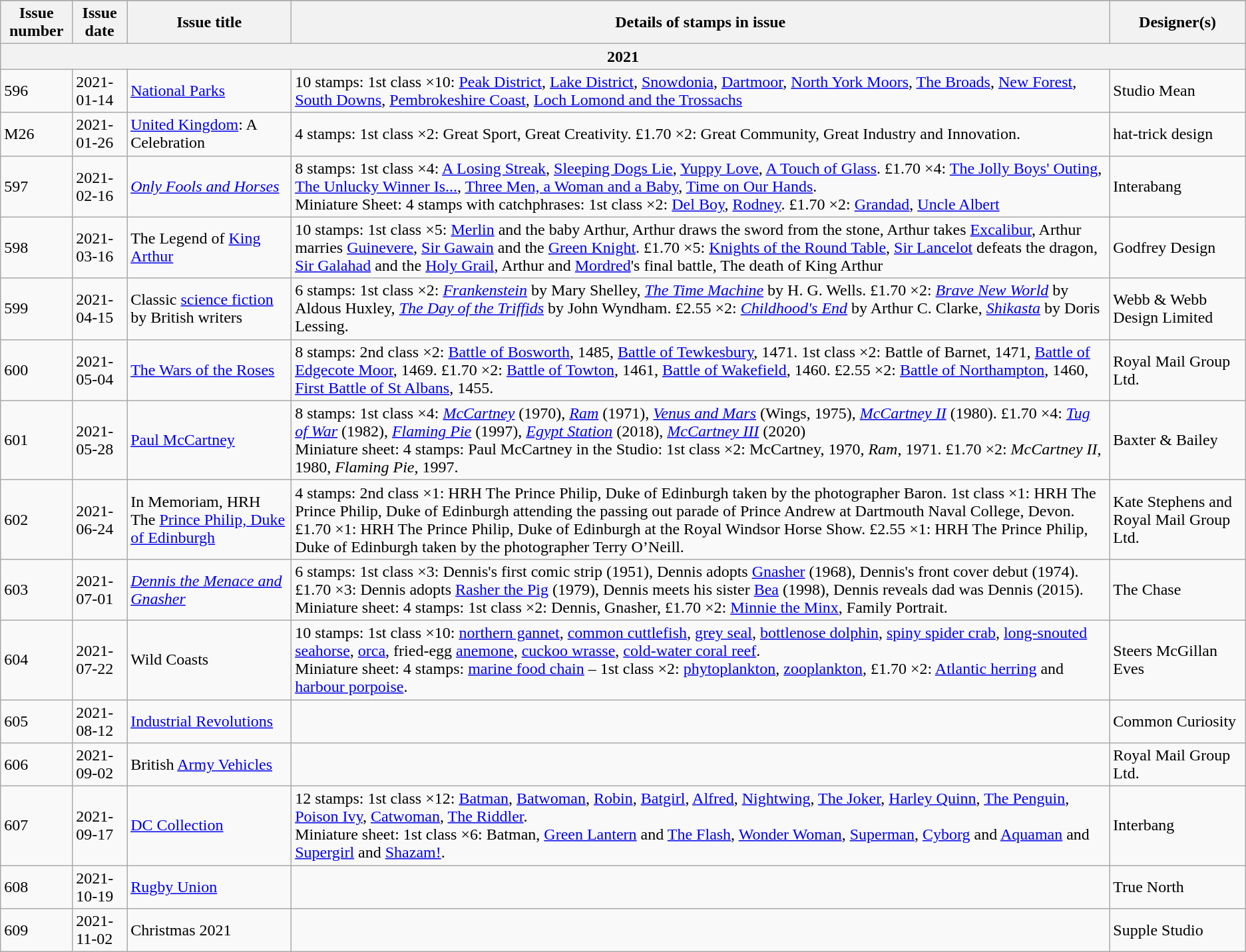<table class="wikitable">
<tr>
</tr>
<tr>
<th>Issue number</th>
<th>Issue date</th>
<th>Issue title</th>
<th>Details of stamps in issue</th>
<th>Designer(s)</th>
</tr>
<tr>
<th colspan=5>2021</th>
</tr>
<tr>
<td>596</td>
<td>2021-01-14</td>
<td><a href='#'>National Parks</a></td>
<td>10 stamps: 1st class ×10: <a href='#'>Peak District</a>, <a href='#'>Lake District</a>, <a href='#'>Snowdonia</a>, <a href='#'>Dartmoor</a>, <a href='#'>North York Moors</a>, <a href='#'>The Broads</a>, <a href='#'>New Forest</a>, <a href='#'>South Downs</a>, <a href='#'>Pembrokeshire Coast</a>, <a href='#'>Loch Lomond and the Trossachs</a></td>
<td>Studio Mean</td>
</tr>
<tr>
<td>M26</td>
<td>2021-01-26</td>
<td><a href='#'>United Kingdom</a>: A Celebration</td>
<td>4 stamps: 1st class ×2: Great Sport, Great Creativity. £1.70 ×2: Great Community, Great Industry and Innovation.</td>
<td>hat-trick design</td>
</tr>
<tr>
<td>597</td>
<td>2021-02-16</td>
<td><em><a href='#'>Only Fools and Horses</a></em></td>
<td>8 stamps: 1st class ×4: <a href='#'>A Losing Streak</a>, <a href='#'>Sleeping Dogs Lie</a>, <a href='#'>Yuppy Love</a>, <a href='#'>A Touch of Glass</a>. £1.70 ×4: <a href='#'>The Jolly Boys' Outing</a>, <a href='#'>The Unlucky Winner Is...</a>, <a href='#'>Three Men, a Woman and a Baby</a>, <a href='#'>Time on Our Hands</a>.<br>Miniature Sheet: 4 stamps with catchphrases: 1st class ×2: <a href='#'>Del Boy</a>, <a href='#'>Rodney</a>. £1.70 ×2: <a href='#'>Grandad</a>, <a href='#'>Uncle Albert</a></td>
<td>Interabang</td>
</tr>
<tr>
<td>598</td>
<td>2021-03-16</td>
<td>The Legend of <a href='#'>King Arthur</a></td>
<td>10 stamps: 1st class ×5: <a href='#'>Merlin</a> and the baby Arthur, Arthur draws the sword from the stone, Arthur takes <a href='#'>Excalibur</a>, Arthur marries <a href='#'>Guinevere</a>, <a href='#'>Sir Gawain</a> and the <a href='#'>Green Knight</a>. £1.70 ×5: <a href='#'>Knights of the Round Table</a>, <a href='#'>Sir Lancelot</a> defeats the dragon, <a href='#'>Sir Galahad</a> and the <a href='#'>Holy Grail</a>, Arthur and <a href='#'>Mordred</a>'s final battle, The death of King Arthur</td>
<td>Godfrey Design</td>
</tr>
<tr>
<td>599</td>
<td>2021-04-15</td>
<td>Classic <a href='#'>science fiction</a> by British writers</td>
<td>6 stamps: 1st class ×2: <em><a href='#'>Frankenstein</a></em> by Mary Shelley, <em><a href='#'>The Time Machine</a></em> by H. G. Wells. £1.70 ×2: <em><a href='#'>Brave New World</a></em> by Aldous Huxley, <em><a href='#'>The Day of the Triffids</a></em> by John Wyndham. £2.55 ×2: <em><a href='#'>Childhood's End</a></em> by Arthur C. Clarke, <em><a href='#'>Shikasta</a></em> by Doris Lessing.</td>
<td>Webb & Webb Design Limited</td>
</tr>
<tr>
<td>600</td>
<td>2021-05-04</td>
<td><a href='#'>The Wars of the Roses</a></td>
<td>8 stamps: 2nd class ×2: <a href='#'>Battle of Bosworth</a>, 1485, <a href='#'>Battle of Tewkesbury</a>, 1471. 1st class ×2: Battle of Barnet, 1471, <a href='#'>Battle of Edgecote Moor</a>, 1469. £1.70 ×2: <a href='#'>Battle of Towton</a>, 1461, <a href='#'>Battle of Wakefield</a>, 1460. £2.55 ×2: <a href='#'>Battle of Northampton</a>, 1460, <a href='#'>First Battle of St Albans</a>, 1455.</td>
<td>Royal Mail Group Ltd.</td>
</tr>
<tr>
<td>601</td>
<td>2021-05-28</td>
<td><a href='#'>Paul McCartney</a></td>
<td>8 stamps: 1st class ×4: <em><a href='#'>McCartney</a></em> (1970), <em><a href='#'>Ram</a></em> (1971), <em><a href='#'>Venus and Mars</a></em> (Wings, 1975), <em><a href='#'>McCartney II</a></em> (1980). £1.70 ×4: <em><a href='#'>Tug of War</a></em> (1982), <em><a href='#'>Flaming Pie</a></em> (1997), <em><a href='#'>Egypt Station</a></em> (2018), <em><a href='#'>McCartney III</a></em> (2020)<br>Miniature sheet: 4 stamps: Paul McCartney in the Studio: 1st class ×2: McCartney, 1970, <em>Ram</em>, 1971. £1.70 ×2: <em>McCartney II</em>, 1980, <em>Flaming Pie</em>, 1997.</td>
<td>Baxter & Bailey</td>
</tr>
<tr>
<td>602</td>
<td>2021-06-24</td>
<td>In Memoriam, HRH The <a href='#'>Prince Philip, Duke of Edinburgh</a></td>
<td>4 stamps: 2nd class ×1: HRH The Prince Philip, Duke of Edinburgh taken by the photographer Baron. 1st class ×1: HRH The Prince Philip, Duke of Edinburgh attending the passing out parade of Prince Andrew at Dartmouth Naval College, Devon. £1.70 ×1: HRH The Prince Philip, Duke of Edinburgh at the Royal Windsor Horse Show. £2.55 ×1: HRH The Prince Philip, Duke of Edinburgh taken by the photographer Terry O’Neill.</td>
<td>Kate Stephens and Royal Mail Group Ltd.</td>
</tr>
<tr>
<td>603</td>
<td>2021-07-01</td>
<td><em><a href='#'>Dennis the Menace and Gnasher</a></em></td>
<td>6 stamps: 1st class ×3: Dennis's first comic strip (1951), Dennis adopts <a href='#'>Gnasher</a> (1968), Dennis's front cover debut (1974). £1.70 ×3: Dennis adopts <a href='#'>Rasher the Pig</a> (1979), Dennis meets his sister <a href='#'>Bea</a> (1998), Dennis reveals dad was Dennis (2015).<br>Miniature sheet: 4 stamps: 1st class ×2: Dennis, Gnasher, £1.70 ×2: <a href='#'>Minnie the Minx</a>, Family Portrait.</td>
<td>The Chase</td>
</tr>
<tr>
<td>604</td>
<td>2021-07-22</td>
<td>Wild Coasts</td>
<td>10 stamps: 1st class ×10: <a href='#'>northern gannet</a>, <a href='#'>common cuttlefish</a>, <a href='#'>grey seal</a>, <a href='#'>bottlenose dolphin</a>, <a href='#'>spiny spider crab</a>, <a href='#'>long-snouted seahorse</a>, <a href='#'>orca</a>, fried-egg <a href='#'>anemone</a>, <a href='#'>cuckoo wrasse</a>, <a href='#'>cold-water coral reef</a>.<br>Miniature sheet: 4 stamps: <a href='#'>marine food chain</a> – 1st class ×2: <a href='#'>phytoplankton</a>, <a href='#'>zooplankton</a>, £1.70 ×2: <a href='#'>Atlantic herring</a> and <a href='#'>harbour porpoise</a>.</td>
<td>Steers McGillan Eves</td>
</tr>
<tr>
<td>605</td>
<td>2021-08-12</td>
<td><a href='#'>Industrial Revolutions</a></td>
<td></td>
<td>Common Curiosity</td>
</tr>
<tr>
<td>606</td>
<td>2021-09-02</td>
<td>British <a href='#'>Army Vehicles</a></td>
<td></td>
<td>Royal Mail Group Ltd.</td>
</tr>
<tr>
<td>607</td>
<td>2021-09-17</td>
<td><a href='#'>DC Collection</a></td>
<td>12 stamps: 1st class ×12: <a href='#'>Batman</a>, <a href='#'>Batwoman</a>, <a href='#'>Robin</a>, <a href='#'>Batgirl</a>, <a href='#'>Alfred</a>, <a href='#'>Nightwing</a>, <a href='#'>The Joker</a>, <a href='#'>Harley Quinn</a>, <a href='#'>The Penguin</a>, <a href='#'>Poison Ivy</a>, <a href='#'>Catwoman</a>, <a href='#'>The Riddler</a>.<br>Miniature sheet: 1st class ×6: Batman, <a href='#'>Green Lantern</a> and <a href='#'>The Flash</a>, <a href='#'>Wonder Woman</a>, <a href='#'>Superman</a>, <a href='#'>Cyborg</a> and <a href='#'>Aquaman</a> and <a href='#'>Supergirl</a> and <a href='#'>Shazam!</a>.</td>
<td>Interbang</td>
</tr>
<tr>
<td>608</td>
<td>2021-10-19</td>
<td><a href='#'>Rugby Union</a></td>
<td></td>
<td>True North</td>
</tr>
<tr>
<td>609</td>
<td>2021-11-02</td>
<td>Christmas 2021</td>
<td></td>
<td>Supple Studio</td>
</tr>
</table>
